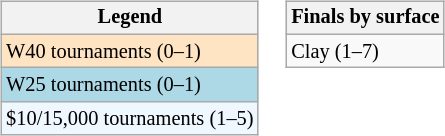<table>
<tr valign=top>
<td><br><table class=wikitable style="font-size:85%">
<tr>
<th>Legend</th>
</tr>
<tr style="background:#ffe4c4;">
<td>W40 tournaments (0–1)</td>
</tr>
<tr style="background:lightblue;">
<td>W25 tournaments (0–1)</td>
</tr>
<tr style="background:#f0f8ff;">
<td>$10/15,000 tournaments (1–5)</td>
</tr>
</table>
</td>
<td><br><table class=wikitable style="font-size:85%">
<tr>
<th>Finals by surface</th>
</tr>
<tr>
<td>Clay (1–7)</td>
</tr>
</table>
</td>
</tr>
</table>
